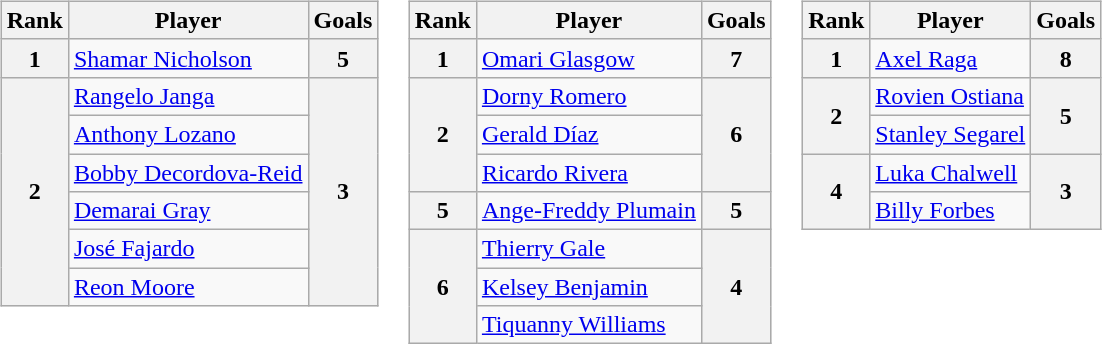<table>
<tr style="vertical-align:top">
<td><br><table class="wikitable">
<tr>
<th>Rank</th>
<th>Player</th>
<th>Goals</th>
</tr>
<tr>
<th rowspan=1>1</th>
<td> <a href='#'>Shamar Nicholson</a></td>
<th rowspan=1>5</th>
</tr>
<tr>
<th rowspan=6>2</th>
<td> <a href='#'>Rangelo Janga</a></td>
<th rowspan=6>3</th>
</tr>
<tr>
<td> <a href='#'>Anthony Lozano</a></td>
</tr>
<tr>
<td> <a href='#'>Bobby Decordova-Reid</a></td>
</tr>
<tr>
<td> <a href='#'>Demarai Gray</a></td>
</tr>
<tr>
<td> <a href='#'>José Fajardo</a></td>
</tr>
<tr>
<td> <a href='#'>Reon Moore</a></td>
</tr>
</table>
</td>
<td><br><table class="wikitable">
<tr>
<th>Rank</th>
<th>Player</th>
<th>Goals</th>
</tr>
<tr>
<th rowspan=1>1</th>
<td> <a href='#'>Omari Glasgow</a></td>
<th rowspan=1>7</th>
</tr>
<tr>
<th rowspan=3>2</th>
<td> <a href='#'>Dorny Romero</a></td>
<th rowspan=3>6</th>
</tr>
<tr>
<td> <a href='#'>Gerald Díaz</a></td>
</tr>
<tr>
<td> <a href='#'>Ricardo Rivera</a></td>
</tr>
<tr>
<th rowspan=1>5</th>
<td> <a href='#'>Ange-Freddy Plumain</a></td>
<th rowspan=1>5</th>
</tr>
<tr>
<th rowspan=3>6</th>
<td> <a href='#'>Thierry Gale</a></td>
<th rowspan=3>4</th>
</tr>
<tr>
<td> <a href='#'>Kelsey Benjamin</a></td>
</tr>
<tr>
<td> <a href='#'>Tiquanny Williams</a></td>
</tr>
</table>
</td>
<td><br><table class="wikitable">
<tr>
<th>Rank</th>
<th>Player</th>
<th>Goals</th>
</tr>
<tr>
<th>1</th>
<td> <a href='#'>Axel Raga</a></td>
<th>8</th>
</tr>
<tr>
<th rowspan=2>2</th>
<td> <a href='#'>Rovien Ostiana</a></td>
<th rowspan=2>5</th>
</tr>
<tr>
<td> <a href='#'>Stanley Segarel</a></td>
</tr>
<tr>
<th rowspan=2>4</th>
<td> <a href='#'>Luka Chalwell</a></td>
<th rowspan=2>3</th>
</tr>
<tr>
<td> <a href='#'>Billy Forbes</a></td>
</tr>
</table>
</td>
</tr>
</table>
